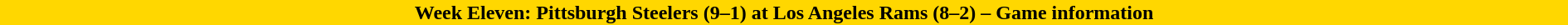<table class="toccolours collapsible collapsed"  style="width:100%; margin:auto;">
<tr>
<th style="background:gold;">Week Eleven: Pittsburgh Steelers (9–1) at Los Angeles Rams (8–2) – Game information</th>
</tr>
<tr>
<td><br></td>
</tr>
</table>
